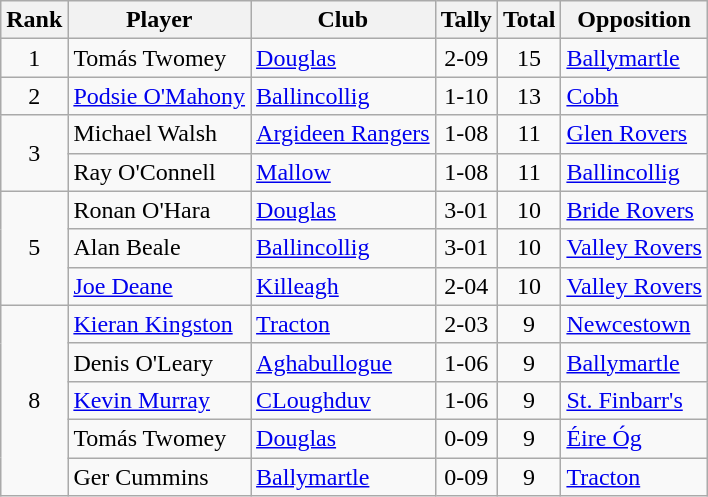<table class="wikitable">
<tr>
<th>Rank</th>
<th>Player</th>
<th>Club</th>
<th>Tally</th>
<th>Total</th>
<th>Opposition</th>
</tr>
<tr>
<td rowspan="1" style="text-align:center;">1</td>
<td>Tomás Twomey</td>
<td><a href='#'>Douglas</a></td>
<td align=center>2-09</td>
<td align=center>15</td>
<td><a href='#'>Ballymartle</a></td>
</tr>
<tr>
<td rowspan="1" style="text-align:center;">2</td>
<td><a href='#'>Podsie O'Mahony</a></td>
<td><a href='#'>Ballincollig</a></td>
<td align=center>1-10</td>
<td align=center>13</td>
<td><a href='#'>Cobh</a></td>
</tr>
<tr>
<td rowspan="2" style="text-align:center;">3</td>
<td>Michael Walsh</td>
<td><a href='#'>Argideen Rangers</a></td>
<td align=center>1-08</td>
<td align=center>11</td>
<td><a href='#'>Glen Rovers</a></td>
</tr>
<tr>
<td>Ray O'Connell</td>
<td><a href='#'>Mallow</a></td>
<td align=center>1-08</td>
<td align=center>11</td>
<td><a href='#'>Ballincollig</a></td>
</tr>
<tr>
<td rowspan="3" style="text-align:center;">5</td>
<td>Ronan O'Hara</td>
<td><a href='#'>Douglas</a></td>
<td align=center>3-01</td>
<td align=center>10</td>
<td><a href='#'>Bride Rovers</a></td>
</tr>
<tr>
<td>Alan Beale</td>
<td><a href='#'>Ballincollig</a></td>
<td align=center>3-01</td>
<td align=center>10</td>
<td><a href='#'>Valley Rovers</a></td>
</tr>
<tr>
<td><a href='#'>Joe Deane</a></td>
<td><a href='#'>Killeagh</a></td>
<td align=center>2-04</td>
<td align=center>10</td>
<td><a href='#'>Valley Rovers</a></td>
</tr>
<tr>
<td rowspan="5" style="text-align:center;">8</td>
<td><a href='#'>Kieran Kingston</a></td>
<td><a href='#'>Tracton</a></td>
<td align=center>2-03</td>
<td align=center>9</td>
<td><a href='#'>Newcestown</a></td>
</tr>
<tr>
<td>Denis O'Leary</td>
<td><a href='#'>Aghabullogue</a></td>
<td align=center>1-06</td>
<td align=center>9</td>
<td><a href='#'>Ballymartle</a></td>
</tr>
<tr>
<td><a href='#'>Kevin Murray</a></td>
<td><a href='#'>CLoughduv</a></td>
<td align=center>1-06</td>
<td align=center>9</td>
<td><a href='#'>St. Finbarr's</a></td>
</tr>
<tr>
<td>Tomás Twomey</td>
<td><a href='#'>Douglas</a></td>
<td align=center>0-09</td>
<td align=center>9</td>
<td><a href='#'>Éire Óg</a></td>
</tr>
<tr>
<td>Ger Cummins</td>
<td><a href='#'>Ballymartle</a></td>
<td align=center>0-09</td>
<td align=center>9</td>
<td><a href='#'>Tracton</a></td>
</tr>
</table>
